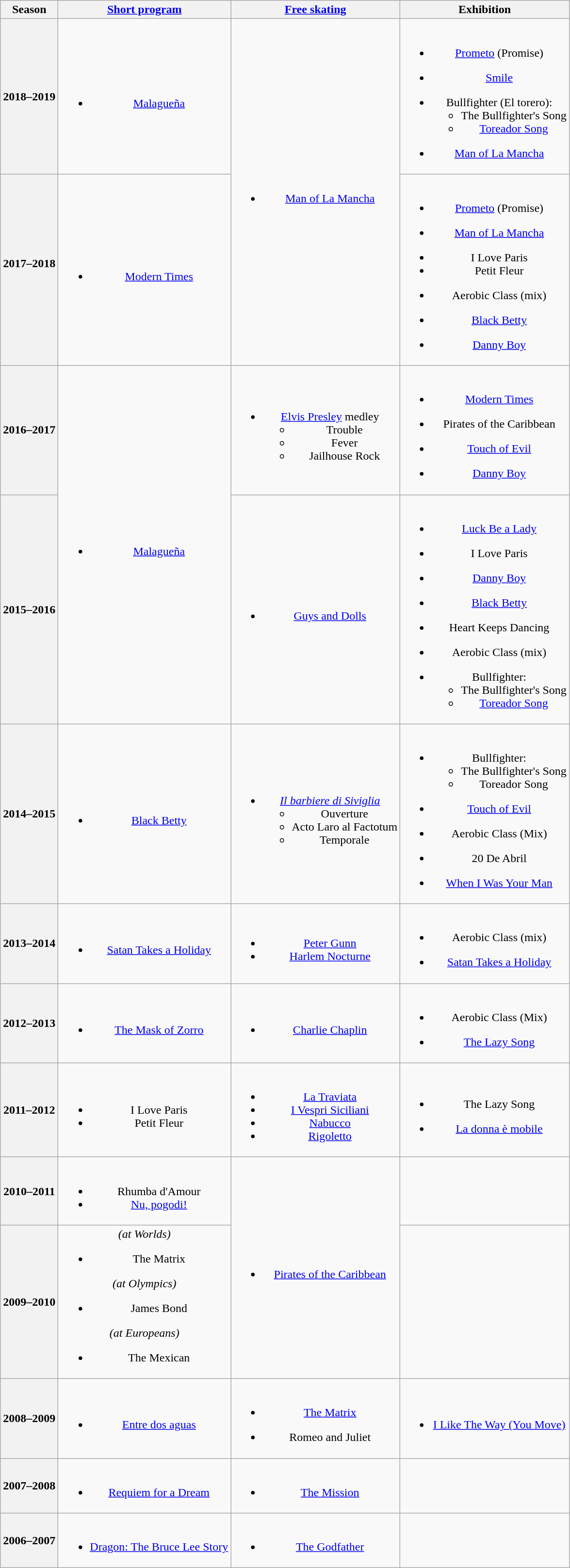<table class="wikitable" style="text-align:center">
<tr>
<th>Season</th>
<th><a href='#'>Short program</a></th>
<th><a href='#'>Free skating</a></th>
<th>Exhibition</th>
</tr>
<tr>
<th>2018–2019 <br> </th>
<td><br><ul><li><a href='#'>Malagueña</a> <br></li></ul></td>
<td rowspan="2"><br><ul><li><a href='#'>Man of La Mancha</a> <br></li></ul></td>
<td><br><ul><li><a href='#'>Prometo</a> (Promise) <br></li></ul><ul><li><a href='#'>Smile</a> <br></li></ul><ul><li>Bullfighter (El torero):<ul><li>The Bullfighter's Song <br></li><li><a href='#'>Toreador Song</a> <br></li></ul></li></ul><ul><li><a href='#'>Man of La Mancha</a> <br></li></ul></td>
</tr>
<tr>
<th>2017–2018 <br> <br> </th>
<td><br><ul><li><a href='#'>Modern Times</a> <br></li></ul></td>
<td><br><ul><li><a href='#'>Prometo</a> (Promise) <br></li></ul><ul><li><a href='#'>Man of La Mancha</a><br></li></ul><ul><li>I Love Paris <br></li><li>Petit Fleur <br></li></ul><ul><li>Aerobic Class (mix) <br></li></ul><ul><li><a href='#'>Black Betty</a> <br></li></ul><ul><li><a href='#'>Danny Boy</a> <br></li></ul></td>
</tr>
<tr>
<th>2016–2017 <br> </th>
<td rowspan=2><br><ul><li><a href='#'>Malagueña</a> <br></li></ul></td>
<td><br><ul><li><a href='#'>Elvis Presley</a> medley<ul><li>Trouble</li><li>Fever</li><li>Jailhouse Rock <br></li></ul></li></ul></td>
<td><br><ul><li><a href='#'>Modern Times</a> <br></li></ul><ul><li>Pirates of the Caribbean <br> </li></ul><ul><li><a href='#'>Touch of Evil</a> <br></li></ul><ul><li><a href='#'>Danny Boy</a> <br></li></ul></td>
</tr>
<tr>
<th>2015–2016 <br> </th>
<td><br><ul><li><a href='#'>Guys and Dolls</a> <br></li></ul></td>
<td><br><ul><li><a href='#'>Luck Be a Lady</a> <br></li></ul><ul><li>I Love Paris  <br></li></ul><ul><li><a href='#'>Danny Boy</a> <br></li></ul><ul><li><a href='#'>Black Betty</a> <br></li></ul><ul><li>Heart Keeps Dancing <br></li></ul><ul><li>Aerobic Class (mix) <br></li></ul><ul><li>Bullfighter:<ul><li>The Bullfighter's Song <br></li><li><a href='#'>Toreador Song</a> <br></li></ul></li></ul></td>
</tr>
<tr>
<th>2014–2015 <br> </th>
<td><br><ul><li><a href='#'>Black Betty</a> <br></li></ul></td>
<td><br><ul><li><em><a href='#'>Il barbiere di Siviglia</a></em><ul><li>Ouverture</li><li>Acto Laro al Factotum</li><li>Temporale <br></li></ul></li></ul></td>
<td><br><ul><li>Bullfighter:<ul><li>The Bullfighter's Song <br></li><li>Toreador Song <br></li></ul></li></ul><ul><li><a href='#'>Touch of Evil</a> <br></li></ul><ul><li>Aerobic Class (Mix) <br></li></ul><ul><li>20 De Abril <br></li></ul><ul><li><a href='#'>When I Was Your Man</a> <br></li></ul></td>
</tr>
<tr>
<th>2013–2014 <br> </th>
<td><br><ul><li><a href='#'>Satan Takes a Holiday</a> <br></li></ul></td>
<td><br><ul><li><a href='#'>Peter Gunn</a> <br></li><li><a href='#'>Harlem Nocturne</a> <br></li></ul></td>
<td><br><ul><li>Aerobic Class (mix) <br></li></ul><ul><li><a href='#'>Satan Takes a Holiday</a><br></li></ul></td>
</tr>
<tr>
<th>2012–2013 <br> </th>
<td><br><ul><li><a href='#'>The Mask of Zorro</a> <br></li></ul></td>
<td><br><ul><li><a href='#'>Charlie Chaplin</a> <br></li></ul></td>
<td><br><ul><li>Aerobic Class (Mix) <br></li></ul><ul><li><a href='#'>The Lazy Song</a> <br></li></ul></td>
</tr>
<tr>
<th>2011–2012 <br> </th>
<td><br><ul><li>I Love Paris <br></li><li>Petit Fleur <br></li></ul></td>
<td><br><ul><li><a href='#'>La Traviata</a></li><li><a href='#'>I Vespri Siciliani</a></li><li><a href='#'>Nabucco</a></li><li><a href='#'>Rigoletto</a> <br></li></ul></td>
<td><br><ul><li>The Lazy Song <br></li></ul><ul><li><a href='#'>La donna è mobile</a> <br></li></ul></td>
</tr>
<tr>
<th>2010–2011 <br> </th>
<td><br><ul><li>Rhumba d'Amour</li><li><a href='#'>Nu, pogodi!</a> <br></li></ul></td>
<td rowspan="2"><br><ul><li><a href='#'>Pirates of the Caribbean</a> <br></li></ul></td>
<td></td>
</tr>
<tr>
<th>2009–2010 <br> </th>
<td><em>(at Worlds)</em><br><ul><li>The Matrix <br></li></ul><em>(at Olympics)</em><ul><li>James Bond <br></li></ul><em>(at Europeans)</em><ul><li>The Mexican</li></ul></td>
<td></td>
</tr>
<tr>
<th>2008–2009 <br> </th>
<td><br><ul><li><a href='#'>Entre dos aguas</a> <br></li></ul></td>
<td><br><ul><li><a href='#'>The Matrix</a> <br></li></ul><ul><li>Romeo and Juliet <br></li></ul></td>
<td><br><ul><li><a href='#'>I Like The Way (You Move)</a> <br></li></ul></td>
</tr>
<tr>
<th>2007–2008 <br> </th>
<td><br><ul><li><a href='#'>Requiem for a Dream</a> <br></li></ul></td>
<td><br><ul><li><a href='#'>The Mission</a> <br></li></ul></td>
<td></td>
</tr>
<tr>
<th>2006–2007 <br> </th>
<td><br><ul><li><a href='#'>Dragon: The Bruce Lee Story</a> <br></li></ul></td>
<td><br><ul><li><a href='#'>The Godfather</a> <br></li></ul></td>
<td></td>
</tr>
</table>
